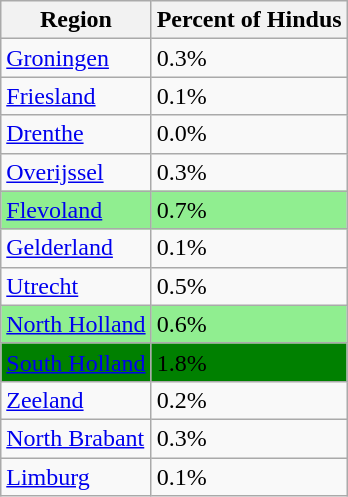<table class="wikitable sortable">
<tr>
<th>Region</th>
<th>Percent of Hindus</th>
</tr>
<tr>
<td><a href='#'>Groningen</a></td>
<td>0.3%</td>
</tr>
<tr>
<td><a href='#'>Friesland</a></td>
<td>0.1%</td>
</tr>
<tr>
<td><a href='#'>Drenthe</a></td>
<td>0.0%</td>
</tr>
<tr>
<td><a href='#'>Overijssel</a></td>
<td>0.3%</td>
</tr>
<tr>
<td style="background:lightgreen"><a href='#'>Flevoland</a></td>
<td style="background:lightgreen">0.7%</td>
</tr>
<tr>
<td><a href='#'>Gelderland</a></td>
<td>0.1%</td>
</tr>
<tr>
<td><a href='#'>Utrecht</a></td>
<td>0.5%</td>
</tr>
<tr>
<td style="background:lightgreen"><a href='#'>North Holland</a></td>
<td style="background:lightgreen">0.6%</td>
</tr>
<tr>
<td style="background:green"><a href='#'>South Holland</a></td>
<td style="background:green">1.8%</td>
</tr>
<tr>
<td><a href='#'>Zeeland</a></td>
<td>0.2%</td>
</tr>
<tr>
<td><a href='#'>North Brabant</a></td>
<td>0.3%</td>
</tr>
<tr>
<td><a href='#'>Limburg</a></td>
<td>0.1%</td>
</tr>
</table>
